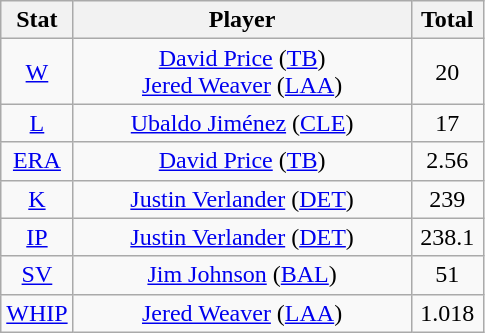<table class="wikitable" style="text-align:center;">
<tr>
<th style="width:15%">Stat</th>
<th>Player</th>
<th style="width:15%">Total</th>
</tr>
<tr>
<td><a href='#'>W</a></td>
<td><a href='#'>David Price</a> (<a href='#'>TB</a>)<br><a href='#'>Jered Weaver</a> (<a href='#'>LAA</a>)</td>
<td>20</td>
</tr>
<tr>
<td><a href='#'>L</a></td>
<td><a href='#'>Ubaldo Jiménez</a> (<a href='#'>CLE</a>)</td>
<td>17</td>
</tr>
<tr>
<td><a href='#'>ERA</a></td>
<td><a href='#'>David Price</a> (<a href='#'>TB</a>)</td>
<td>2.56</td>
</tr>
<tr>
<td><a href='#'>K</a></td>
<td><a href='#'>Justin Verlander</a> (<a href='#'>DET</a>)</td>
<td>239</td>
</tr>
<tr>
<td><a href='#'>IP</a></td>
<td><a href='#'>Justin Verlander</a> (<a href='#'>DET</a>)</td>
<td>238.1</td>
</tr>
<tr>
<td><a href='#'>SV</a></td>
<td><a href='#'>Jim Johnson</a> (<a href='#'>BAL</a>)</td>
<td>51</td>
</tr>
<tr>
<td><a href='#'>WHIP</a></td>
<td><a href='#'>Jered Weaver</a> (<a href='#'>LAA</a>)</td>
<td>1.018</td>
</tr>
</table>
